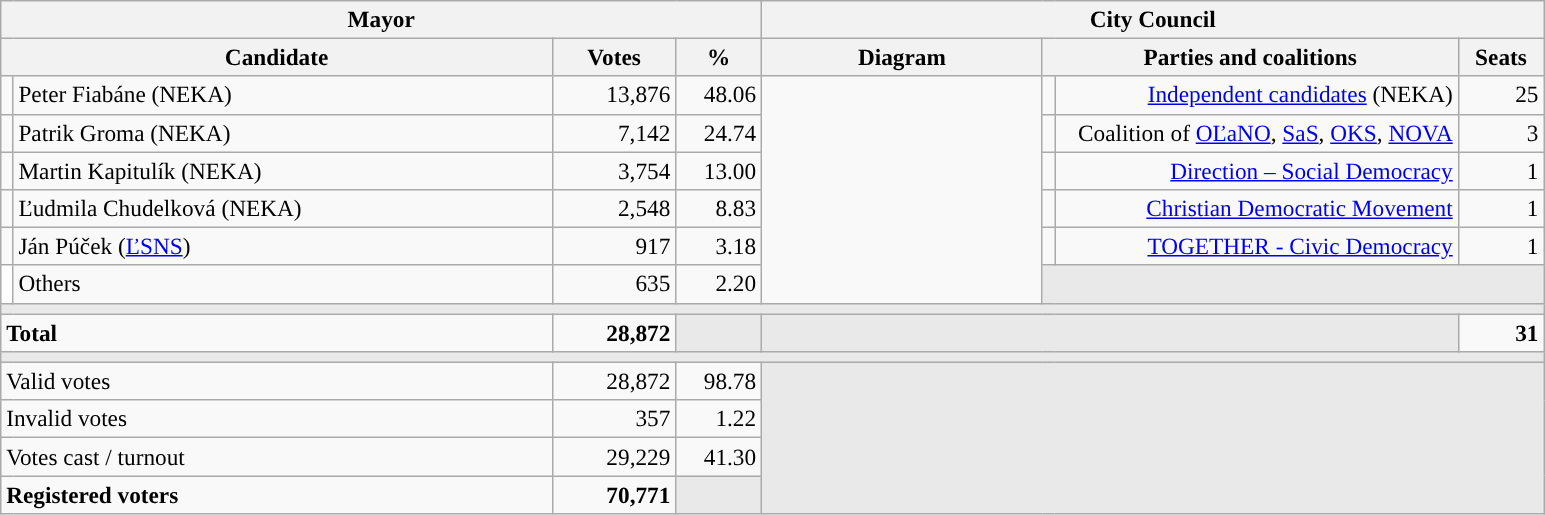<table class="wikitable" style="text-align:right; font-size:97%;">
<tr>
<th colspan="4" width="500">Mayor</th>
<th colspan="4" width="500">City Council</th>
</tr>
<tr>
<th colspan="2" width="325">Candidate</th>
<th width="75">Votes</th>
<th width="50">%</th>
<th width="180">Diagram</th>
<th colspan="2" width="270">Parties and coalitions</th>
<th width="50">Seats</th>
</tr>
<tr>
<td width="1" style="color:inherit;background:"></td>
<td align="left">Peter Fiabáne (NEKA)</td>
<td>13,876</td>
<td>48.06</td>
<td rowspan="6"></td>
<td width="1" style="color:inherit;background:"></td>
<td><a href='#'>Independent candidates</a> (NEKA)</td>
<td>25</td>
</tr>
<tr>
<td width="1" style="color:inherit;background:"></td>
<td align="left">Patrik Groma (NEKA)</td>
<td>7,142</td>
<td>24.74</td>
<td width="1" style="color:inherit;background:"></td>
<td>Coalition of <a href='#'>OĽaNO</a>, <a href='#'>SaS</a>, <a href='#'>OKS</a>, <a href='#'>NOVA</a></td>
<td>3</td>
</tr>
<tr>
<td width="1" style="color:inherit;background:"></td>
<td align="left">Martin Kapitulík (NEKA)</td>
<td>3,754</td>
<td>13.00</td>
<td width="1" style="color:inherit;background:"></td>
<td><a href='#'>Direction – Social Democracy</a></td>
<td>1</td>
</tr>
<tr>
<td width="1" style="color:inherit;background:"></td>
<td align="left">Ľudmila Chudelková (NEKA)</td>
<td>2,548</td>
<td>8.83</td>
<td width="1" style="color:inherit;background:"></td>
<td><a href='#'>Christian Democratic Movement</a></td>
<td>1</td>
</tr>
<tr>
<td width="1" style="color:inherit;background:"></td>
<td align="left">Ján Púček (<a href='#'>ĽSNS</a>)</td>
<td>917</td>
<td>3.18</td>
<td width="1" style="color:inherit;background:"></td>
<td><a href='#'>TOGETHER - Civic Democracy</a></td>
<td>1</td>
</tr>
<tr>
<td width="1" bgcolor="white"></td>
<td align="left">Others</td>
<td>635</td>
<td>2.20</td>
<td colspan="3" bgcolor="#E9E9E9"></td>
</tr>
<tr>
<td colspan="8" bgcolor="#E9E9E9"></td>
</tr>
<tr>
<td align="left" colspan="2"><strong>Total</strong></td>
<td><strong>28,872</strong></td>
<td style="color:inherit;background:#E9E9E9"></td>
<td colspan="3" bgcolor="#E9E9E9"></td>
<td><strong>31</strong></td>
</tr>
<tr>
<td colspan="8" bgcolor="#E9E9E9"></td>
</tr>
<tr>
<td align="left" colspan="2">Valid votes</td>
<td>28,872</td>
<td>98.78</td>
<td bgcolor="#E9E9E9" rowspan="4" colspan="4"></td>
</tr>
<tr>
<td align="left" colspan="2">Invalid votes</td>
<td>357</td>
<td>1.22</td>
</tr>
<tr>
<td align="left" colspan="2">Votes cast / turnout</td>
<td>29,229</td>
<td>41.30</td>
</tr>
<tr style="font-weight:bold;">
<td align="left" colspan="2">Registered voters</td>
<td>70,771</td>
<td bgcolor="#E9E9E9"></td>
</tr>
</table>
